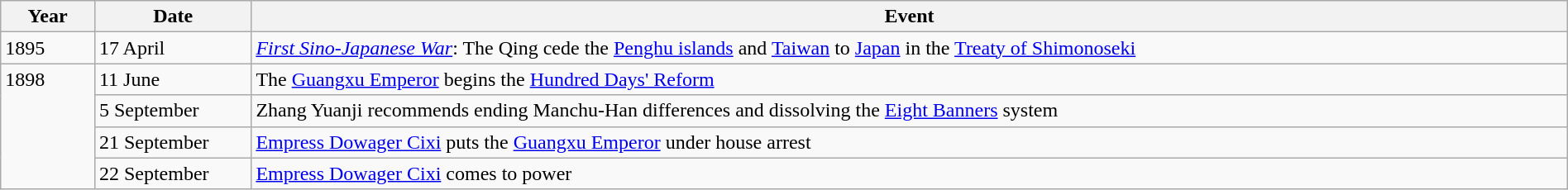<table class="wikitable" style="width:100%;">
<tr>
<th style="width:6%">Year</th>
<th style="width:10%">Date</th>
<th>Event</th>
</tr>
<tr>
<td>1895</td>
<td>17 April</td>
<td><em><a href='#'>First Sino-Japanese War</a></em>: The Qing cede the <a href='#'>Penghu islands</a> and <a href='#'>Taiwan</a> to <a href='#'>Japan</a> in the <a href='#'>Treaty of Shimonoseki</a></td>
</tr>
<tr>
<td rowspan="4" style="vertical-align:top;">1898</td>
<td>11 June</td>
<td>The <a href='#'>Guangxu Emperor</a> begins the <a href='#'>Hundred Days' Reform</a></td>
</tr>
<tr>
<td>5 September</td>
<td>Zhang Yuanji recommends ending Manchu-Han differences and dissolving the <a href='#'>Eight Banners</a> system</td>
</tr>
<tr>
<td>21 September</td>
<td><a href='#'>Empress Dowager Cixi</a> puts the <a href='#'>Guangxu Emperor</a> under house arrest</td>
</tr>
<tr>
<td>22 September</td>
<td><a href='#'>Empress Dowager Cixi</a> comes to power</td>
</tr>
</table>
